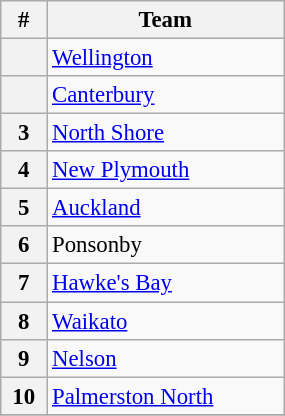<table class="wikitable" width="15%" style="font-size:95%; text-align:center">
<tr>
<th>#</th>
<th>Team</th>
</tr>
<tr>
<th></th>
<td align=left><a href='#'>Wellington</a></td>
</tr>
<tr>
<th></th>
<td align=left><a href='#'>Canterbury</a></td>
</tr>
<tr>
<th>3</th>
<td align=left><a href='#'>North Shore</a></td>
</tr>
<tr>
<th>4</th>
<td align=left><a href='#'>New Plymouth</a></td>
</tr>
<tr>
<th>5</th>
<td align=left><a href='#'>Auckland</a></td>
</tr>
<tr>
<th>6</th>
<td align=left>Ponsonby</td>
</tr>
<tr>
<th>7</th>
<td align=left><a href='#'>Hawke's Bay</a></td>
</tr>
<tr>
<th>8</th>
<td align=left><a href='#'>Waikato</a></td>
</tr>
<tr>
<th>9</th>
<td align=left><a href='#'>Nelson</a></td>
</tr>
<tr>
<th>10</th>
<td align=left><a href='#'>Palmerston North</a></td>
</tr>
<tr>
</tr>
</table>
